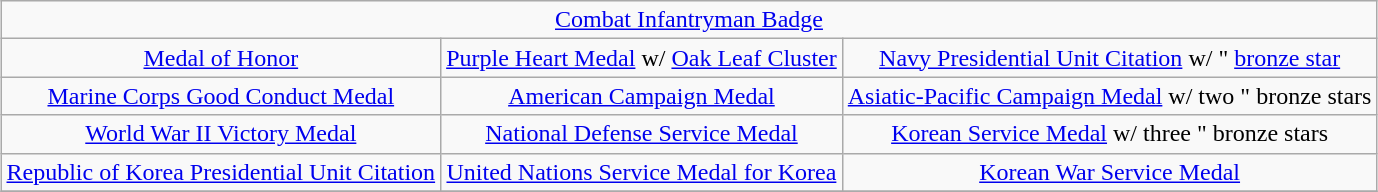<table class="wikitable" style="margin:1em auto; text-align:center;">
<tr>
<td colspan="4"><a href='#'>Combat Infantryman Badge</a></td>
</tr>
<tr>
<td><a href='#'>Medal of Honor</a></td>
<td><a href='#'>Purple Heart Medal</a> w/ <a href='#'>Oak Leaf Cluster</a></td>
<td><a href='#'>Navy Presidential Unit Citation</a> w/ " <a href='#'>bronze star</a></td>
</tr>
<tr>
<td><a href='#'>Marine Corps Good Conduct Medal</a></td>
<td><a href='#'>American Campaign Medal</a></td>
<td><a href='#'>Asiatic-Pacific Campaign Medal</a> w/ two " bronze stars</td>
</tr>
<tr>
<td><a href='#'>World War II Victory Medal</a></td>
<td><a href='#'>National Defense Service Medal</a></td>
<td><a href='#'>Korean Service Medal</a> w/ three " bronze stars</td>
</tr>
<tr>
<td><a href='#'>Republic of Korea Presidential Unit Citation</a></td>
<td><a href='#'>United Nations Service Medal for Korea</a></td>
<td><a href='#'>Korean War Service Medal</a></td>
</tr>
<tr>
</tr>
</table>
